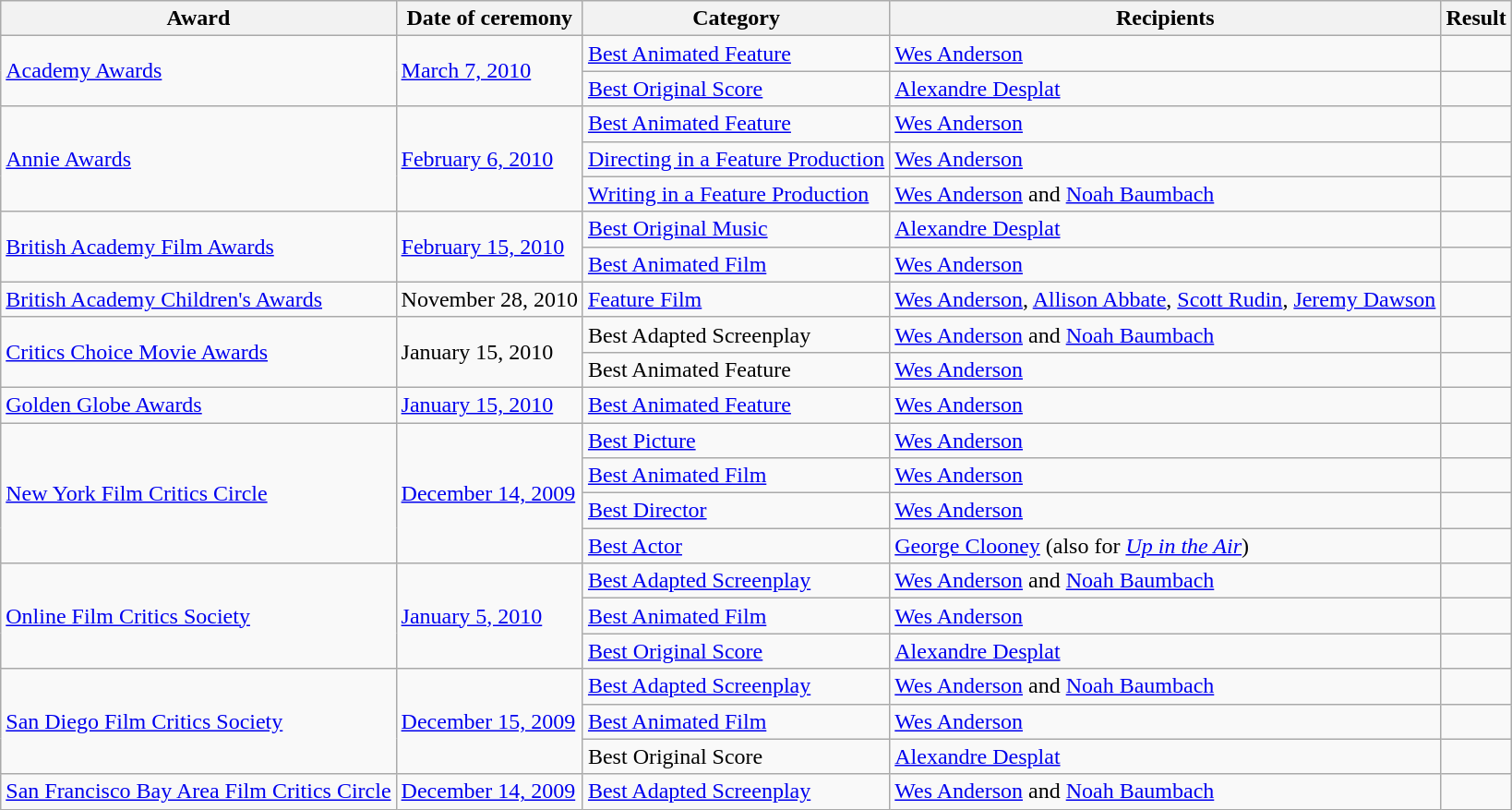<table class="wikitable sortable">
<tr>
<th>Award</th>
<th>Date of ceremony</th>
<th>Category</th>
<th>Recipients</th>
<th>Result</th>
</tr>
<tr>
<td rowspan="2"><a href='#'>Academy Awards</a></td>
<td rowspan="2"><a href='#'>March 7, 2010</a></td>
<td><a href='#'>Best Animated Feature</a></td>
<td><a href='#'>Wes Anderson</a></td>
<td></td>
</tr>
<tr>
<td><a href='#'>Best Original Score</a></td>
<td><a href='#'>Alexandre Desplat</a></td>
<td></td>
</tr>
<tr>
<td rowspan="3"><a href='#'>Annie Awards</a></td>
<td rowspan="3"><a href='#'>February 6, 2010</a></td>
<td><a href='#'>Best Animated Feature</a></td>
<td><a href='#'>Wes Anderson</a></td>
<td></td>
</tr>
<tr>
<td><a href='#'>Directing in a Feature Production</a></td>
<td><a href='#'>Wes Anderson</a></td>
<td></td>
</tr>
<tr>
<td><a href='#'>Writing in a Feature Production</a></td>
<td><a href='#'>Wes Anderson</a> and <a href='#'>Noah Baumbach</a></td>
<td></td>
</tr>
<tr>
<td rowspan="2"><a href='#'>British Academy Film Awards</a></td>
<td rowspan="2"><a href='#'>February 15, 2010</a></td>
<td><a href='#'>Best Original Music</a></td>
<td><a href='#'>Alexandre Desplat</a></td>
<td></td>
</tr>
<tr>
<td><a href='#'>Best Animated Film</a></td>
<td><a href='#'>Wes Anderson</a></td>
<td></td>
</tr>
<tr>
<td><a href='#'>British Academy Children's Awards</a></td>
<td>November 28, 2010</td>
<td><a href='#'>Feature Film</a></td>
<td><a href='#'>Wes Anderson</a>, <a href='#'>Allison Abbate</a>, <a href='#'>Scott Rudin</a>, <a href='#'>Jeremy Dawson</a></td>
<td></td>
</tr>
<tr>
<td rowspan="2"><a href='#'>Critics Choice Movie Awards</a></td>
<td rowspan="2">January 15, 2010</td>
<td>Best Adapted Screenplay</td>
<td><a href='#'>Wes Anderson</a> and <a href='#'>Noah Baumbach</a></td>
<td></td>
</tr>
<tr>
<td>Best Animated Feature</td>
<td><a href='#'>Wes Anderson</a></td>
<td></td>
</tr>
<tr>
<td><a href='#'>Golden Globe Awards</a></td>
<td><a href='#'>January 15, 2010</a></td>
<td><a href='#'>Best Animated Feature</a></td>
<td><a href='#'>Wes Anderson</a></td>
<td></td>
</tr>
<tr>
<td rowspan="4"><a href='#'>New York Film Critics Circle</a></td>
<td rowspan="4"><a href='#'>December 14, 2009</a></td>
<td><a href='#'>Best Picture</a></td>
<td><a href='#'>Wes Anderson</a></td>
<td></td>
</tr>
<tr>
<td><a href='#'>Best Animated Film</a></td>
<td><a href='#'>Wes Anderson</a></td>
<td></td>
</tr>
<tr>
<td><a href='#'>Best Director</a></td>
<td><a href='#'>Wes Anderson</a></td>
<td></td>
</tr>
<tr>
<td><a href='#'>Best Actor</a></td>
<td><a href='#'>George Clooney</a> (also for <em><a href='#'>Up in the Air</a></em>)</td>
<td></td>
</tr>
<tr>
<td rowspan="3"><a href='#'>Online Film Critics Society</a></td>
<td rowspan="3"><a href='#'>January 5, 2010</a></td>
<td><a href='#'>Best Adapted Screenplay</a></td>
<td><a href='#'>Wes Anderson</a> and <a href='#'>Noah Baumbach</a></td>
<td></td>
</tr>
<tr>
<td><a href='#'>Best Animated Film</a></td>
<td><a href='#'>Wes Anderson</a></td>
<td></td>
</tr>
<tr>
<td><a href='#'>Best Original Score</a></td>
<td><a href='#'>Alexandre Desplat</a></td>
<td></td>
</tr>
<tr>
<td rowspan="3"><a href='#'>San Diego Film Critics Society</a></td>
<td rowspan="3"><a href='#'>December 15, 2009</a></td>
<td><a href='#'>Best Adapted Screenplay</a></td>
<td><a href='#'>Wes Anderson</a> and <a href='#'>Noah Baumbach</a></td>
<td></td>
</tr>
<tr>
<td><a href='#'>Best Animated Film</a></td>
<td><a href='#'>Wes Anderson</a></td>
<td></td>
</tr>
<tr>
<td San Diego Film Critics Society Award for Best Original Score>Best Original Score</td>
<td><a href='#'>Alexandre Desplat</a></td>
<td></td>
</tr>
<tr>
<td><a href='#'>San Francisco Bay Area Film Critics Circle</a></td>
<td><a href='#'>December 14, 2009</a></td>
<td><a href='#'>Best Adapted Screenplay</a></td>
<td><a href='#'>Wes Anderson</a> and <a href='#'>Noah Baumbach</a></td>
<td></td>
</tr>
</table>
